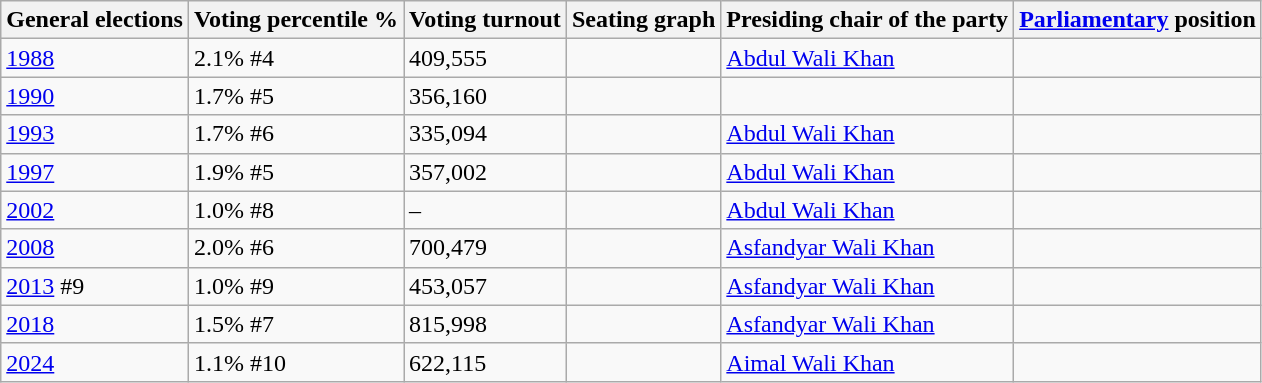<table class="wikitable sortable">
<tr>
<th>General elections</th>
<th>Voting percentile %</th>
<th>Voting turnout</th>
<th>Seating graph</th>
<th>Presiding chair of the party</th>
<th><a href='#'>Parliamentary</a> position</th>
</tr>
<tr>
<td><a href='#'>1988</a></td>
<td>2.1% #4</td>
<td>409,555</td>
<td></td>
<td><a href='#'>Abdul Wali Khan</a></td>
<td></td>
</tr>
<tr>
<td><a href='#'>1990</a></td>
<td>1.7% #5</td>
<td>356,160</td>
<td></td>
<td></td>
<td></td>
</tr>
<tr>
<td><a href='#'>1993</a></td>
<td>1.7% #6</td>
<td>335,094</td>
<td></td>
<td><a href='#'>Abdul Wali Khan</a></td>
<td></td>
</tr>
<tr>
<td><a href='#'>1997</a></td>
<td>1.9% #5</td>
<td>357,002</td>
<td></td>
<td><a href='#'>Abdul Wali Khan</a></td>
<td></td>
</tr>
<tr>
<td><a href='#'>2002</a></td>
<td>1.0% #8</td>
<td>–</td>
<td></td>
<td><a href='#'>Abdul Wali Khan</a></td>
<td></td>
</tr>
<tr>
<td><a href='#'>2008</a></td>
<td>2.0% #6</td>
<td>700,479</td>
<td></td>
<td><a href='#'>Asfandyar Wali Khan</a></td>
<td></td>
</tr>
<tr>
<td><a href='#'>2013</a> #9</td>
<td>1.0% #9</td>
<td>453,057</td>
<td></td>
<td><a href='#'>Asfandyar Wali Khan</a></td>
<td></td>
</tr>
<tr>
<td><a href='#'>2018</a></td>
<td>1.5% #7</td>
<td>815,998</td>
<td></td>
<td><a href='#'>Asfandyar Wali Khan</a></td>
<td><br></td>
</tr>
<tr>
<td><a href='#'>2024</a></td>
<td>1.1% #10</td>
<td>622,115</td>
<td></td>
<td><a href='#'>Aimal Wali Khan</a></td>
<td></td>
</tr>
</table>
